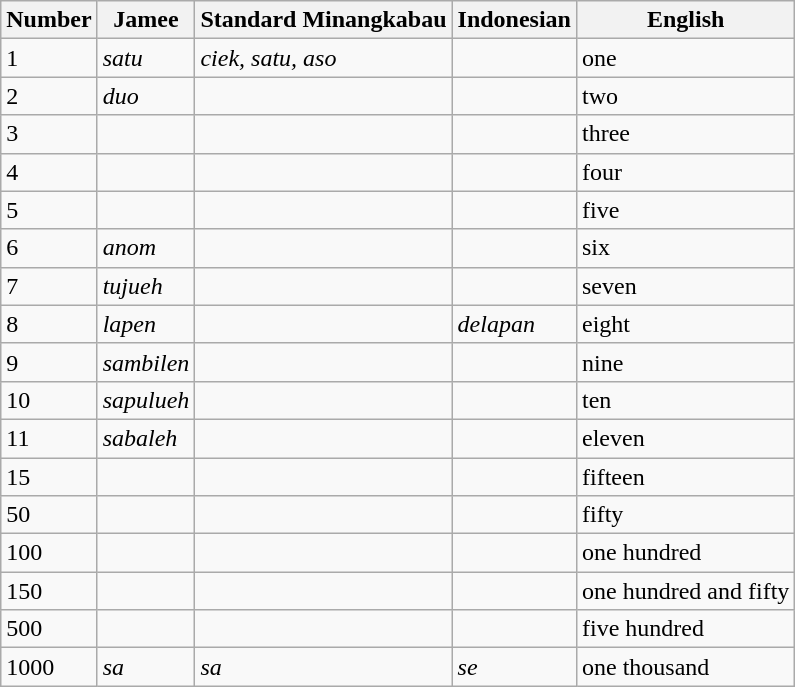<table class="wikitable">
<tr>
<th>Number</th>
<th>Jamee</th>
<th>Standard Minangkabau</th>
<th>Indonesian</th>
<th>English</th>
</tr>
<tr>
<td>1</td>
<td><em>satu</em></td>
<td><em>ciek, satu, aso</em></td>
<td></td>
<td>one</td>
</tr>
<tr>
<td>2</td>
<td><em>duo</em></td>
<td></td>
<td></td>
<td>two</td>
</tr>
<tr>
<td>3</td>
<td><em></em></td>
<td></td>
<td></td>
<td>three</td>
</tr>
<tr>
<td>4</td>
<td><em></em></td>
<td></td>
<td></td>
<td>four</td>
</tr>
<tr>
<td>5</td>
<td><em></em></td>
<td></td>
<td></td>
<td>five</td>
</tr>
<tr>
<td>6</td>
<td><em>anom</em></td>
<td></td>
<td></td>
<td>six</td>
</tr>
<tr>
<td>7</td>
<td><em>tujueh</em></td>
<td></td>
<td></td>
<td>seven</td>
</tr>
<tr>
<td>8</td>
<td><em>lapen</em></td>
<td></td>
<td><em>delapan</em></td>
<td>eight</td>
</tr>
<tr>
<td>9</td>
<td><em>sambilen</em></td>
<td></td>
<td></td>
<td>nine</td>
</tr>
<tr>
<td>10</td>
<td><em>sapulueh</em></td>
<td></td>
<td></td>
<td>ten</td>
</tr>
<tr>
<td>11</td>
<td><em>sabaleh</em></td>
<td></td>
<td></td>
<td>eleven</td>
</tr>
<tr>
<td>15</td>
<td><em></em></td>
<td></td>
<td></td>
<td>fifteen</td>
</tr>
<tr>
<td>50</td>
<td><em></em></td>
<td></td>
<td></td>
<td>fifty</td>
</tr>
<tr>
<td>100</td>
<td><em></em></td>
<td></td>
<td></td>
<td>one hundred</td>
</tr>
<tr>
<td>150</td>
<td><em></em></td>
<td></td>
<td></td>
<td>one hundred and fifty</td>
</tr>
<tr>
<td>500</td>
<td><em></em></td>
<td></td>
<td></td>
<td>five hundred</td>
</tr>
<tr>
<td>1000</td>
<td><em>sa</em></td>
<td><em>sa</em></td>
<td><em>se</em></td>
<td>one thousand</td>
</tr>
</table>
